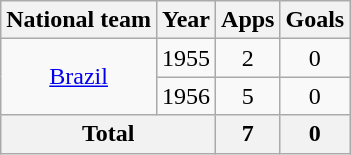<table class="wikitable" style="text-align:center">
<tr>
<th>National team</th>
<th>Year</th>
<th>Apps</th>
<th>Goals</th>
</tr>
<tr>
<td rowspan="2"><a href='#'>Brazil</a></td>
<td>1955</td>
<td>2</td>
<td>0</td>
</tr>
<tr>
<td>1956</td>
<td>5</td>
<td>0</td>
</tr>
<tr>
<th colspan=2>Total</th>
<th>7</th>
<th>0</th>
</tr>
</table>
